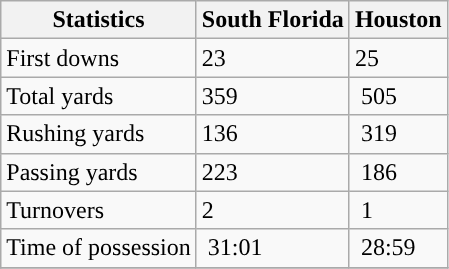<table class="wikitable">
<tr>
<th>Statistics</th>
<th>South Florida</th>
<th>Houston</th>
</tr>
<tr>
<td>First downs</td>
<td>23</td>
<td>25</td>
</tr>
<tr>
<td>Total yards</td>
<td>359</td>
<td> 505</td>
</tr>
<tr>
<td>Rushing yards</td>
<td>136</td>
<td> 319</td>
</tr>
<tr>
<td>Passing yards</td>
<td>223</td>
<td> 186</td>
</tr>
<tr>
<td>Turnovers</td>
<td>2</td>
<td> 1</td>
</tr>
<tr>
<td>Time of possession</td>
<td> 31:01</td>
<td> 28:59</td>
</tr>
<tr>
</tr>
</table>
